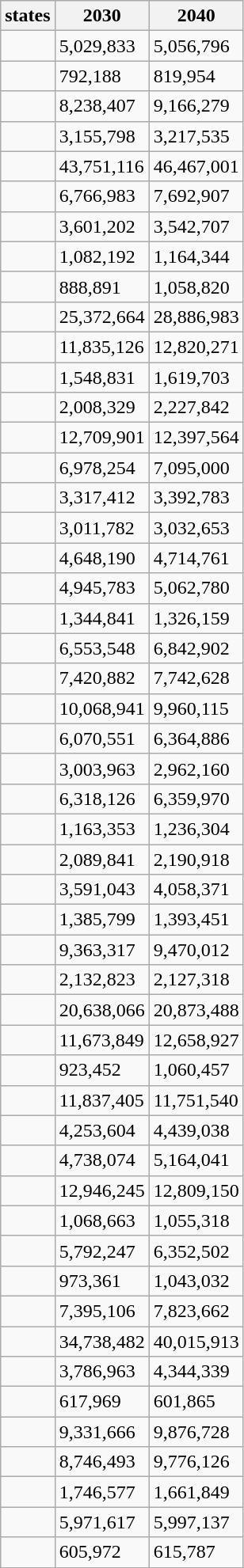<table class="wikitable sortable">
<tr>
<th scope="col">states</th>
<th scope="col">2030</th>
<th scope="col">2040</th>
</tr>
<tr>
<td></td>
<td>5,029,833</td>
<td>5,056,796</td>
</tr>
<tr>
<td></td>
<td>792,188</td>
<td>819,954</td>
</tr>
<tr>
<td></td>
<td>8,238,407</td>
<td>9,166,279</td>
</tr>
<tr>
<td></td>
<td>3,155,798</td>
<td>3,217,535</td>
</tr>
<tr>
<td></td>
<td>43,751,116</td>
<td>46,467,001</td>
</tr>
<tr>
<td></td>
<td>6,766,983</td>
<td>7,692,907</td>
</tr>
<tr>
<td></td>
<td>3,601,202</td>
<td>3,542,707</td>
</tr>
<tr>
<td></td>
<td>1,082,192</td>
<td>1,164,344</td>
</tr>
<tr>
<td></td>
<td>888,891</td>
<td>1,058,820</td>
</tr>
<tr>
<td></td>
<td>25,372,664</td>
<td>28,886,983</td>
</tr>
<tr>
<td></td>
<td>11,835,126</td>
<td>12,820,271</td>
</tr>
<tr>
<td></td>
<td>1,548,831</td>
<td>1,619,703</td>
</tr>
<tr>
<td></td>
<td>2,008,329</td>
<td>2,227,842</td>
</tr>
<tr>
<td></td>
<td>12,709,901</td>
<td>12,397,564</td>
</tr>
<tr>
<td></td>
<td>6,978,254</td>
<td>7,095,000</td>
</tr>
<tr>
<td></td>
<td>3,317,412</td>
<td>3,392,783</td>
</tr>
<tr>
<td></td>
<td>3,011,782</td>
<td>3,032,653</td>
</tr>
<tr>
<td></td>
<td>4,648,190</td>
<td>4,714,761</td>
</tr>
<tr>
<td></td>
<td>4,945,783</td>
<td>5,062,780</td>
</tr>
<tr>
<td></td>
<td>1,344,841</td>
<td>1,326,159</td>
</tr>
<tr>
<td></td>
<td>6,553,548</td>
<td>6,842,902</td>
</tr>
<tr>
<td></td>
<td>7,420,882</td>
<td>7,742,628</td>
</tr>
<tr>
<td></td>
<td>10,068,941</td>
<td>9,960,115</td>
</tr>
<tr>
<td></td>
<td>6,070,551</td>
<td>6,364,886</td>
</tr>
<tr>
<td></td>
<td>3,003,963</td>
<td>2,962,160</td>
</tr>
<tr>
<td></td>
<td>6,318,126</td>
<td>6,359,970</td>
</tr>
<tr>
<td></td>
<td>1,163,353</td>
<td>1,236,304</td>
</tr>
<tr>
<td></td>
<td>2,089,841</td>
<td>2,190,918</td>
</tr>
<tr>
<td></td>
<td>3,591,043</td>
<td>4,058,371</td>
</tr>
<tr>
<td></td>
<td>1,385,799</td>
<td>1,393,451</td>
</tr>
<tr>
<td></td>
<td>9,363,317</td>
<td>9,470,012</td>
</tr>
<tr>
<td></td>
<td>2,132,823</td>
<td>2,127,318</td>
</tr>
<tr>
<td></td>
<td>20,638,066</td>
<td>20,873,488</td>
</tr>
<tr>
<td></td>
<td>11,673,849</td>
<td>12,658,927</td>
</tr>
<tr>
<td></td>
<td>923,452</td>
<td>1,060,457</td>
</tr>
<tr>
<td></td>
<td>11,837,405</td>
<td>11,751,540</td>
</tr>
<tr>
<td></td>
<td>4,253,604</td>
<td>4,439,038</td>
</tr>
<tr>
<td></td>
<td>4,738,074</td>
<td>5,164,041</td>
</tr>
<tr>
<td></td>
<td>12,946,245</td>
<td>12,809,150</td>
</tr>
<tr>
<td></td>
<td>1,068,663</td>
<td>1,055,318</td>
</tr>
<tr>
<td></td>
<td>5,792,247</td>
<td>6,352,502</td>
</tr>
<tr>
<td></td>
<td>973,361</td>
<td>1,043,032</td>
</tr>
<tr>
<td></td>
<td>7,395,106</td>
<td>7,823,662</td>
</tr>
<tr>
<td></td>
<td>34,738,482</td>
<td>40,015,913</td>
</tr>
<tr>
<td></td>
<td>3,786,963</td>
<td>4,344,339</td>
</tr>
<tr>
<td></td>
<td>617,969</td>
<td>601,865</td>
</tr>
<tr>
<td></td>
<td>9,331,666</td>
<td>9,876,728</td>
</tr>
<tr>
<td></td>
<td>8,746,493</td>
<td>9,776,126</td>
</tr>
<tr>
<td></td>
<td>1,746,577</td>
<td>1,661,849</td>
</tr>
<tr>
<td></td>
<td>5,971,617</td>
<td>5,997,137</td>
</tr>
<tr>
<td></td>
<td>605,972</td>
<td>615,787</td>
</tr>
</table>
